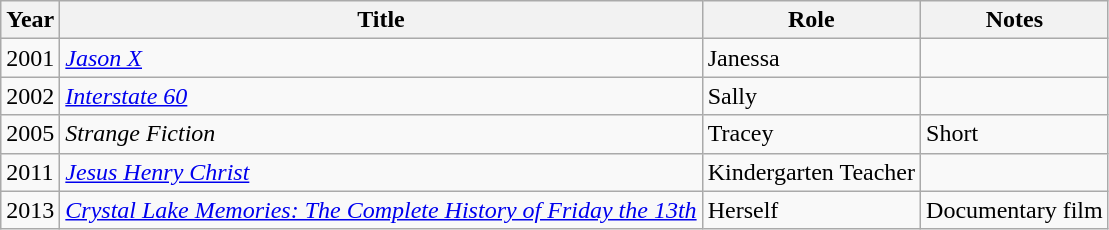<table class="wikitable sortable">
<tr>
<th>Year</th>
<th>Title</th>
<th>Role</th>
<th class="unsortable">Notes</th>
</tr>
<tr>
<td>2001</td>
<td><em><a href='#'>Jason X</a></em></td>
<td>Janessa</td>
<td></td>
</tr>
<tr>
<td>2002</td>
<td><em><a href='#'>Interstate 60</a></em></td>
<td>Sally</td>
<td></td>
</tr>
<tr>
<td>2005</td>
<td><em>Strange Fiction</em></td>
<td>Tracey</td>
<td>Short</td>
</tr>
<tr>
<td>2011</td>
<td><em><a href='#'>Jesus Henry Christ</a></em></td>
<td>Kindergarten Teacher</td>
<td></td>
</tr>
<tr>
<td>2013</td>
<td><em><a href='#'>Crystal Lake Memories: The Complete History of Friday the 13th</a></em></td>
<td>Herself</td>
<td>Documentary film</td>
</tr>
</table>
